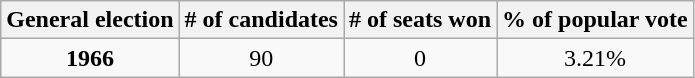<table class="wikitable">
<tr>
<th>General election</th>
<th># of candidates</th>
<th># of seats won</th>
<th>% of popular vote</th>
</tr>
<tr>
<td align=center><strong>1966</strong></td>
<td align=center>90</td>
<td align=center>0</td>
<td align=center>3.21%</td>
</tr>
</table>
